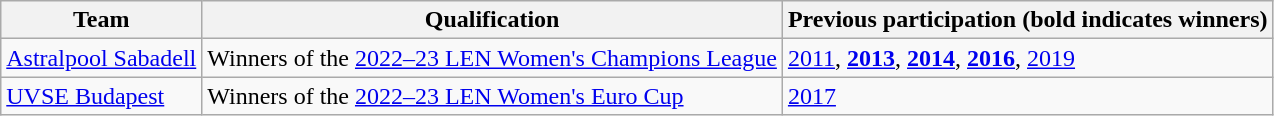<table class="wikitable">
<tr>
<th>Team</th>
<th>Qualification</th>
<th>Previous participation (bold indicates winners)</th>
</tr>
<tr>
<td> <a href='#'>Astralpool Sabadell</a></td>
<td>Winners of the <a href='#'>2022–23 LEN Women's Champions League</a></td>
<td><a href='#'>2011</a>, <strong><a href='#'>2013</a></strong>, <strong><a href='#'>2014</a></strong>, <strong><a href='#'>2016</a></strong>, <a href='#'>2019</a></td>
</tr>
<tr>
<td> <a href='#'>UVSE Budapest</a></td>
<td>Winners of the <a href='#'>2022–23 LEN Women's Euro Cup</a></td>
<td><a href='#'>2017</a></td>
</tr>
</table>
